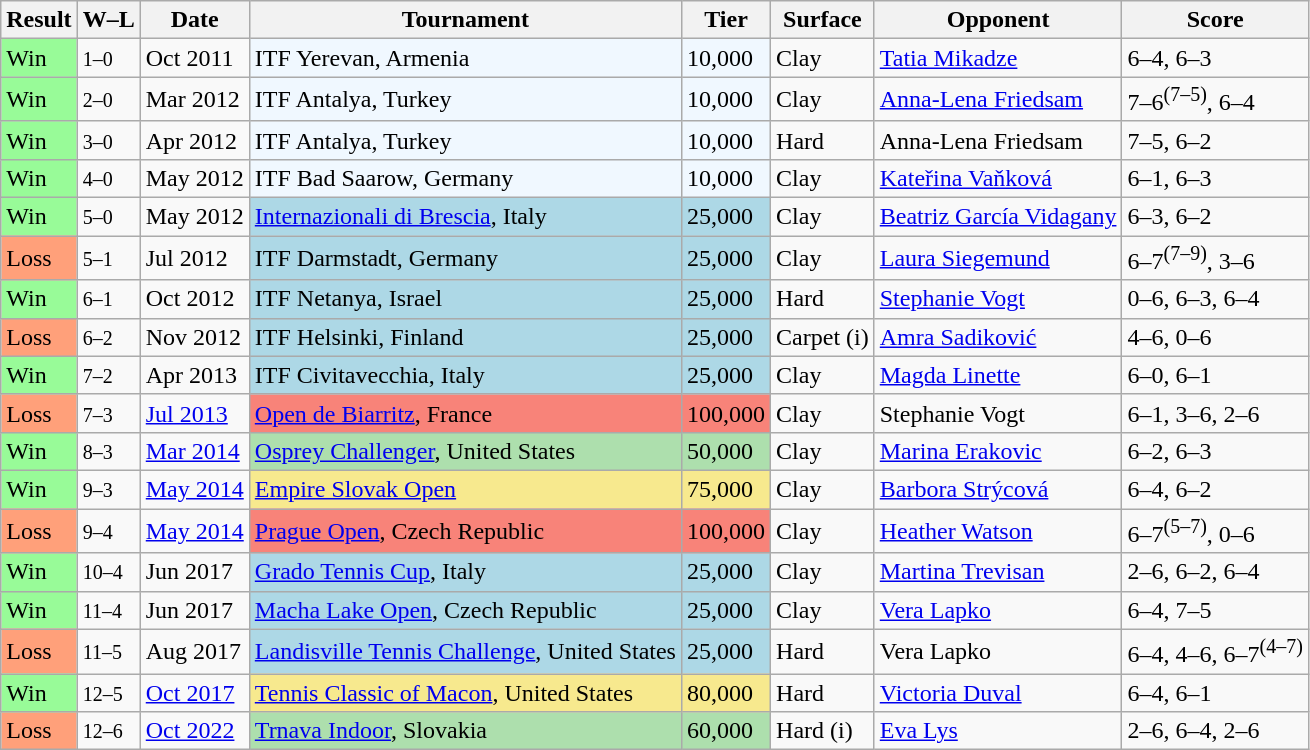<table class="sortable wikitable">
<tr>
<th>Result</th>
<th class="unsortable">W–L</th>
<th>Date</th>
<th>Tournament</th>
<th>Tier</th>
<th>Surface</th>
<th>Opponent</th>
<th class="unsortable">Score</th>
</tr>
<tr>
<td style="background:#98fb98;">Win</td>
<td><small>1–0</small></td>
<td>Oct 2011</td>
<td style="background:#f0f8ff;">ITF Yerevan, Armenia</td>
<td style="background:#f0f8ff;">10,000</td>
<td>Clay</td>
<td> <a href='#'>Tatia Mikadze</a></td>
<td>6–4, 6–3</td>
</tr>
<tr>
<td style="background:#98fb98;">Win</td>
<td><small>2–0</small></td>
<td>Mar 2012</td>
<td style="background:#f0f8ff;">ITF Antalya, Turkey</td>
<td style="background:#f0f8ff;">10,000</td>
<td>Clay</td>
<td> <a href='#'>Anna-Lena Friedsam</a></td>
<td>7–6<sup>(7–5)</sup>, 6–4</td>
</tr>
<tr>
<td style="background:#98fb98;">Win</td>
<td><small>3–0</small></td>
<td>Apr 2012</td>
<td style="background:#f0f8ff;">ITF Antalya, Turkey</td>
<td style="background:#f0f8ff;">10,000</td>
<td>Hard</td>
<td> Anna-Lena Friedsam</td>
<td>7–5, 6–2</td>
</tr>
<tr>
<td style="background:#98fb98;">Win</td>
<td><small>4–0</small></td>
<td>May 2012</td>
<td style="background:#f0f8ff;">ITF Bad Saarow, Germany</td>
<td style="background:#f0f8ff;">10,000</td>
<td>Clay</td>
<td> <a href='#'>Kateřina Vaňková</a></td>
<td>6–1, 6–3</td>
</tr>
<tr>
<td style="background:#98fb98;">Win</td>
<td><small>5–0</small></td>
<td>May 2012</td>
<td style="background:lightblue;"><a href='#'>Internazionali di Brescia</a>, Italy</td>
<td style="background:lightblue;">25,000</td>
<td>Clay</td>
<td> <a href='#'>Beatriz García Vidagany</a></td>
<td>6–3, 6–2</td>
</tr>
<tr>
<td style="background:#ffa07a;">Loss</td>
<td><small>5–1</small></td>
<td>Jul 2012</td>
<td style="background:lightblue;">ITF Darmstadt, Germany</td>
<td style="background:lightblue;">25,000</td>
<td>Clay</td>
<td> <a href='#'>Laura Siegemund</a></td>
<td>6–7<sup>(7–9)</sup>, 3–6</td>
</tr>
<tr>
<td style="background:#98fb98;">Win</td>
<td><small>6–1</small></td>
<td>Oct 2012</td>
<td style="background:lightblue;">ITF Netanya, Israel</td>
<td style="background:lightblue;">25,000</td>
<td>Hard</td>
<td> <a href='#'>Stephanie Vogt</a></td>
<td>0–6, 6–3, 6–4</td>
</tr>
<tr>
<td style="background:#ffa07a;">Loss</td>
<td><small>6–2</small></td>
<td>Nov 2012</td>
<td style="background:lightblue;">ITF Helsinki, Finland</td>
<td style="background:lightblue;">25,000</td>
<td>Carpet (i)</td>
<td> <a href='#'>Amra Sadiković</a></td>
<td>4–6, 0–6</td>
</tr>
<tr>
<td style="background:#98fb98;">Win</td>
<td><small>7–2</small></td>
<td>Apr 2013</td>
<td style="background:lightblue;">ITF Civitavecchia, Italy</td>
<td style="background:lightblue;">25,000</td>
<td>Clay</td>
<td> <a href='#'>Magda Linette</a></td>
<td>6–0, 6–1</td>
</tr>
<tr>
<td style="background:#ffa07a;">Loss</td>
<td><small>7–3</small></td>
<td><a href='#'>Jul 2013</a></td>
<td style="background:#f88379;"><a href='#'>Open de Biarritz</a>, France</td>
<td style="background:#f88379;">100,000</td>
<td>Clay</td>
<td> Stephanie Vogt</td>
<td>6–1, 3–6, 2–6</td>
</tr>
<tr>
<td style="background:#98fb98;">Win</td>
<td><small>8–3</small></td>
<td><a href='#'>Mar 2014</a></td>
<td style="background:#addfad;"><a href='#'>Osprey Challenger</a>, United States</td>
<td style="background:#addfad;">50,000</td>
<td>Clay</td>
<td> <a href='#'>Marina Erakovic</a></td>
<td>6–2, 6–3</td>
</tr>
<tr>
<td style="background:#98fb98;">Win</td>
<td><small>9–3</small></td>
<td><a href='#'>May 2014</a></td>
<td style="background:#f7e98e;"><a href='#'>Empire Slovak Open</a> </td>
<td style="background:#f7e98e;">75,000</td>
<td>Clay</td>
<td> <a href='#'>Barbora Strýcová</a></td>
<td>6–4, 6–2</td>
</tr>
<tr>
<td style="background:#ffa07a;">Loss</td>
<td><small>9–4</small></td>
<td><a href='#'>May 2014</a></td>
<td style="background:#f88379;"><a href='#'>Prague Open</a>, Czech Republic</td>
<td style="background:#f88379;">100,000</td>
<td>Clay</td>
<td> <a href='#'>Heather Watson</a></td>
<td>6–7<sup>(5–7)</sup>, 0–6</td>
</tr>
<tr>
<td style="background:#98fb98;">Win</td>
<td><small>10–4</small></td>
<td>Jun 2017</td>
<td style="background:lightblue;"><a href='#'>Grado Tennis Cup</a>, Italy</td>
<td style="background:lightblue;">25,000</td>
<td>Clay</td>
<td> <a href='#'>Martina Trevisan</a></td>
<td>2–6, 6–2, 6–4</td>
</tr>
<tr>
<td style="background:#98fb98;">Win</td>
<td><small>11–4</small></td>
<td>Jun 2017</td>
<td style="background:lightblue;"><a href='#'>Macha Lake Open</a>, Czech Republic</td>
<td style="background:lightblue;">25,000</td>
<td>Clay</td>
<td> <a href='#'>Vera Lapko</a></td>
<td>6–4, 7–5</td>
</tr>
<tr>
<td style="background:#ffa07a;">Loss</td>
<td><small>11–5</small></td>
<td>Aug 2017</td>
<td style="background:lightblue;"><a href='#'>Landisville Tennis Challenge</a>, United States</td>
<td style="background:lightblue;">25,000</td>
<td>Hard</td>
<td> Vera Lapko</td>
<td>6–4, 4–6, 6–7<sup>(4–7)</sup></td>
</tr>
<tr>
<td style="background:#98fb98;">Win</td>
<td><small>12–5</small></td>
<td><a href='#'>Oct 2017</a></td>
<td style="background:#f7e98e;"><a href='#'>Tennis Classic of Macon</a>, United States</td>
<td style="background:#f7e98e;">80,000</td>
<td>Hard</td>
<td> <a href='#'>Victoria Duval</a></td>
<td>6–4, 6–1</td>
</tr>
<tr>
<td style="background:#ffa07a;">Loss</td>
<td><small>12–6</small></td>
<td><a href='#'>Oct 2022</a></td>
<td bgcolor=addfad><a href='#'>Trnava Indoor</a>, Slovakia</td>
<td bgcolor=addfad>60,000</td>
<td>Hard (i)</td>
<td> <a href='#'>Eva Lys</a></td>
<td>2–6, 6–4, 2–6</td>
</tr>
</table>
